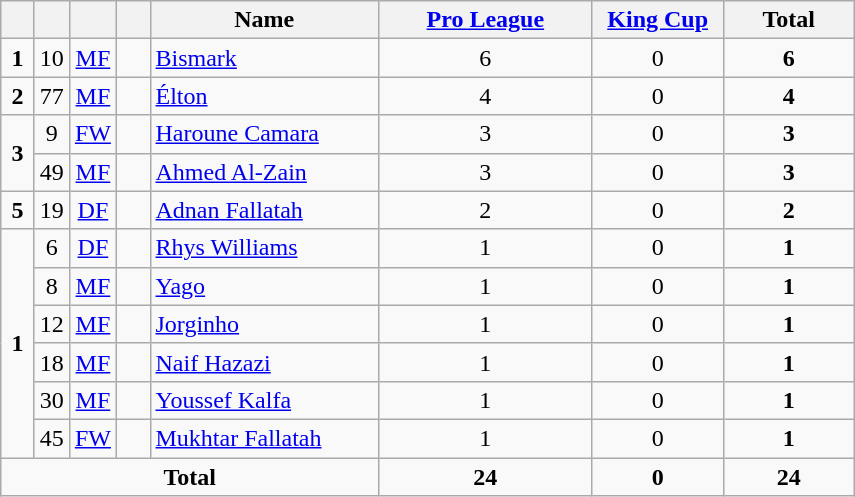<table class="wikitable" style="text-align:center">
<tr>
<th width=15></th>
<th width=15></th>
<th width=15></th>
<th width=15></th>
<th width=145>Name</th>
<th width=135><a href='#'>Pro League</a></th>
<th width=80><a href='#'>King Cup</a></th>
<th width=80>Total</th>
</tr>
<tr>
<td><strong>1</strong></td>
<td>10</td>
<td><a href='#'>MF</a></td>
<td></td>
<td align=left><a href='#'>Bismark</a></td>
<td>6</td>
<td>0</td>
<td><strong>6</strong></td>
</tr>
<tr>
<td><strong>2</strong></td>
<td>77</td>
<td><a href='#'>MF</a></td>
<td></td>
<td align=left><a href='#'>Élton</a></td>
<td>4</td>
<td>0</td>
<td><strong>4</strong></td>
</tr>
<tr>
<td rowspan=2><strong>3</strong></td>
<td>9</td>
<td><a href='#'>FW</a></td>
<td></td>
<td align=left><a href='#'>Haroune Camara</a></td>
<td>3</td>
<td>0</td>
<td><strong>3</strong></td>
</tr>
<tr>
<td>49</td>
<td><a href='#'>MF</a></td>
<td></td>
<td align=left><a href='#'>Ahmed Al-Zain</a></td>
<td>3</td>
<td>0</td>
<td><strong>3</strong></td>
</tr>
<tr>
<td><strong>5</strong></td>
<td>19</td>
<td><a href='#'>DF</a></td>
<td></td>
<td align=left><a href='#'>Adnan Fallatah</a></td>
<td>2</td>
<td>0</td>
<td><strong>2</strong></td>
</tr>
<tr>
<td rowspan=6><strong>1</strong></td>
<td>6</td>
<td><a href='#'>DF</a></td>
<td></td>
<td align=left><a href='#'>Rhys Williams</a></td>
<td>1</td>
<td>0</td>
<td><strong>1</strong></td>
</tr>
<tr>
<td>8</td>
<td><a href='#'>MF</a></td>
<td></td>
<td align=left><a href='#'>Yago</a></td>
<td>1</td>
<td>0</td>
<td><strong>1</strong></td>
</tr>
<tr>
<td>12</td>
<td><a href='#'>MF</a></td>
<td></td>
<td align=left><a href='#'>Jorginho</a></td>
<td>1</td>
<td>0</td>
<td><strong>1</strong></td>
</tr>
<tr>
<td>18</td>
<td><a href='#'>MF</a></td>
<td></td>
<td align=left><a href='#'>Naif Hazazi</a></td>
<td>1</td>
<td>0</td>
<td><strong>1</strong></td>
</tr>
<tr>
<td>30</td>
<td><a href='#'>MF</a></td>
<td></td>
<td align=left><a href='#'>Youssef Kalfa</a></td>
<td>1</td>
<td>0</td>
<td><strong>1</strong></td>
</tr>
<tr>
<td>45</td>
<td><a href='#'>FW</a></td>
<td></td>
<td align=left><a href='#'>Mukhtar Fallatah</a></td>
<td>1</td>
<td>0</td>
<td><strong>1</strong></td>
</tr>
<tr>
<td colspan=5><strong>Total</strong></td>
<td><strong>24</strong></td>
<td><strong>0</strong></td>
<td><strong>24</strong></td>
</tr>
</table>
